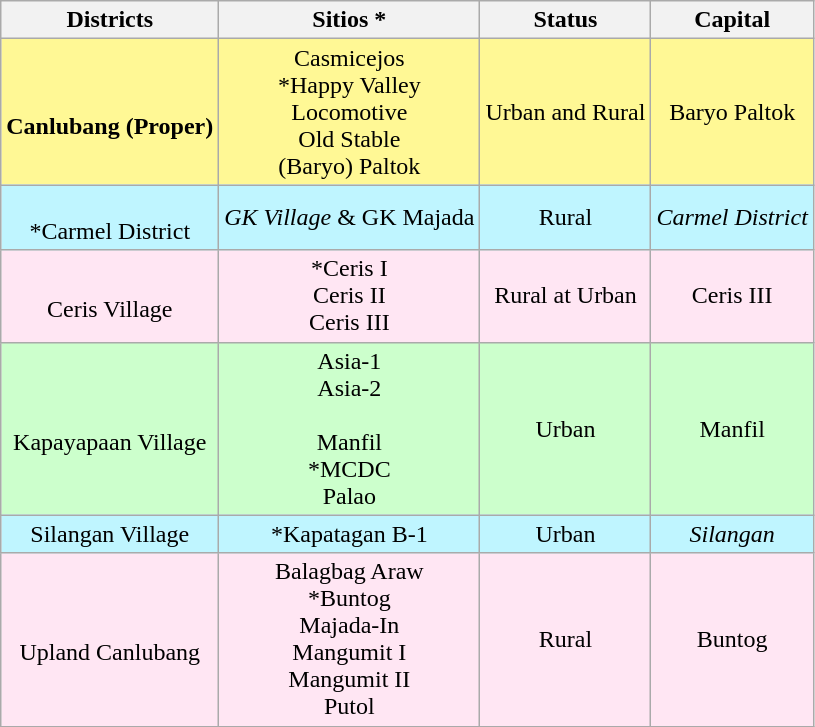<table class="wikitable sortable" style="text-align: center">
<tr>
<th>Districts</th>
<th>Sitios *</th>
<th>Status</th>
<th>Capital</th>
</tr>
<tr>
<td style="background-color:#FFF895;"><br><strong>Canlubang (Proper)</strong></td>
<td style="background-color:#FFF895;">Casmicejos<br>*Happy Valley<br>Locomotive<br>Old Stable<br>(Baryo) Paltok</td>
<td style="background-color:#FFF895;">Urban and Rural</td>
<td style="background-color:#FFF895;">Baryo Paltok</td>
</tr>
<tr>
<td style=background-color:#BFF5FF><br>*Carmel District</td>
<td style=background-color:#BFF5FF><em>GK Village</em> & GK Majada</td>
<td style=background-color:#BFF5FF>Rural</td>
<td style=background-color:#BFF5FF><em>Carmel District</em></td>
</tr>
<tr>
<td style="background-color:#FFE6F3;"><br>Ceris Village</td>
<td style="background-color:#FFE6F3;">*Ceris I<br>Ceris II<br>Ceris III</td>
<td style="background-color:#FFE6F3;">Rural at Urban</td>
<td style="background-color:#FFE6F3;">Ceris III</td>
</tr>
<tr>
<td style="background-color:#CCFFCC;"><br>Kapayapaan Village</td>
<td style="background-color:#CCFFCC;">Asia-1<br>Asia-2<br><em></em><br>Manfil<br>*MCDC<br>Palao</td>
<td style="background-color:#CCFFCC;">Urban</td>
<td style="background-color:#CCFFCC;">Manfil</td>
</tr>
<tr>
<td style=background-color:#BFF5FF>Silangan Village</td>
<td style=background-color:#BFF5FF>*Kapatagan B-1</td>
<td style=background-color:#BFF5FF>Urban</td>
<td style=background-color:#BFF5FF><em>Silangan</em></td>
</tr>
<tr>
<td style="background-color:#FFE6F3;"><br>Upland Canlubang</td>
<td style="background-color:#FFE6F3;">Balagbag Araw<br>*Buntog<br>Majada-In<br>Mangumit I<br>Mangumit II<br>Putol</td>
<td style="background-color:#FFE6F3;">Rural</td>
<td style="background-color:#FFE6F3;">Buntog</td>
</tr>
</table>
